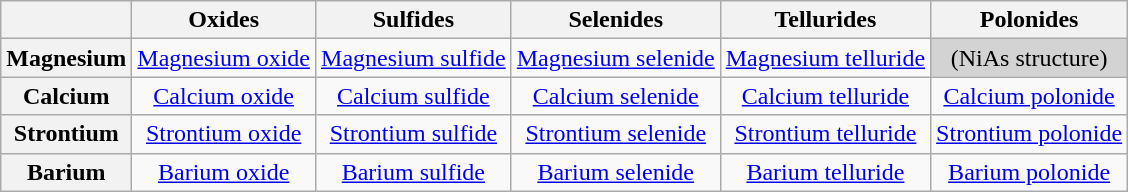<table class="wikitable mw-collapsible mw-collapsed" style="text-align: center">
<tr>
<th scope="col"></th>
<th scope="col">Oxides</th>
<th scope="col">Sulfides</th>
<th scope="col">Selenides</th>
<th scope="col">Tellurides</th>
<th scope="col">Polonides</th>
</tr>
<tr>
<th>Magnesium</th>
<td><a href='#'>Magnesium oxide</a></td>
<td><a href='#'>Magnesium sulfide</a></td>
<td><a href='#'>Magnesium selenide</a></td>
<td><a href='#'>Magnesium telluride</a></td>
<td style="background:lightgrey">(NiAs structure)</td>
</tr>
<tr>
<th>Calcium</th>
<td><a href='#'>Calcium oxide</a></td>
<td><a href='#'>Calcium sulfide</a></td>
<td><a href='#'>Calcium selenide</a></td>
<td><a href='#'>Calcium telluride</a></td>
<td><a href='#'>Calcium polonide</a></td>
</tr>
<tr>
<th>Strontium</th>
<td><a href='#'>Strontium oxide</a></td>
<td><a href='#'>Strontium sulfide</a></td>
<td><a href='#'>Strontium selenide</a></td>
<td><a href='#'>Strontium telluride</a></td>
<td><a href='#'>Strontium polonide</a></td>
</tr>
<tr>
<th>Barium</th>
<td><a href='#'>Barium oxide</a></td>
<td><a href='#'>Barium sulfide</a></td>
<td><a href='#'>Barium selenide</a></td>
<td><a href='#'>Barium telluride</a></td>
<td><a href='#'>Barium polonide</a></td>
</tr>
</table>
